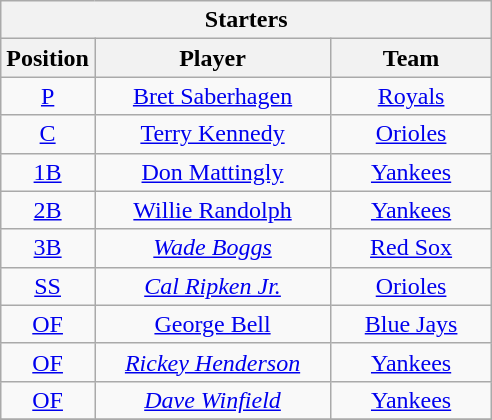<table class="wikitable" style="font-size: 100%; text-align:center;">
<tr>
<th colspan="4">Starters</th>
</tr>
<tr>
<th>Position</th>
<th width="150">Player</th>
<th width="100">Team</th>
</tr>
<tr>
<td><a href='#'>P</a></td>
<td><a href='#'>Bret Saberhagen</a></td>
<td><a href='#'>Royals</a></td>
</tr>
<tr>
<td><a href='#'>C</a></td>
<td><a href='#'>Terry Kennedy</a></td>
<td><a href='#'>Orioles</a></td>
</tr>
<tr>
<td><a href='#'>1B</a></td>
<td><a href='#'>Don Mattingly</a></td>
<td><a href='#'>Yankees</a></td>
</tr>
<tr>
<td><a href='#'>2B</a></td>
<td><a href='#'>Willie Randolph</a></td>
<td><a href='#'>Yankees</a></td>
</tr>
<tr>
<td><a href='#'>3B</a></td>
<td><em><a href='#'>Wade Boggs</a></em></td>
<td><a href='#'>Red Sox</a></td>
</tr>
<tr>
<td><a href='#'>SS</a></td>
<td><em><a href='#'>Cal Ripken Jr.</a></em></td>
<td><a href='#'>Orioles</a></td>
</tr>
<tr>
<td><a href='#'>OF</a></td>
<td><a href='#'>George Bell</a></td>
<td><a href='#'>Blue Jays</a></td>
</tr>
<tr>
<td><a href='#'>OF</a></td>
<td><em><a href='#'>Rickey Henderson</a></em></td>
<td><a href='#'>Yankees</a></td>
</tr>
<tr>
<td><a href='#'>OF</a></td>
<td><em><a href='#'>Dave Winfield</a></em></td>
<td><a href='#'>Yankees</a></td>
</tr>
<tr>
</tr>
</table>
